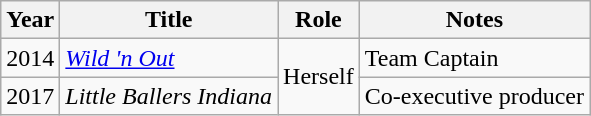<table class="wikitable">
<tr>
<th>Year</th>
<th>Title</th>
<th>Role</th>
<th>Notes</th>
</tr>
<tr>
<td>2014</td>
<td><em><a href='#'>Wild 'n Out</a></em></td>
<td rowspan="2">Herself</td>
<td>Team Captain</td>
</tr>
<tr>
<td>2017</td>
<td><em>Little Ballers Indiana</em></td>
<td>Co-executive producer</td>
</tr>
</table>
